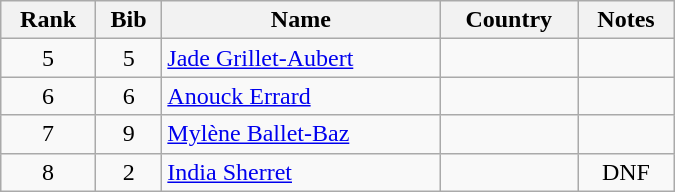<table class="wikitable" style="text-align:center; width:450px">
<tr>
<th>Rank</th>
<th>Bib</th>
<th>Name</th>
<th>Country</th>
<th>Notes</th>
</tr>
<tr>
<td>5</td>
<td>5</td>
<td align=left><a href='#'>Jade Grillet-Aubert</a></td>
<td align=left></td>
<td></td>
</tr>
<tr>
<td>6</td>
<td>6</td>
<td align=left><a href='#'>Anouck Errard</a></td>
<td align=left></td>
<td></td>
</tr>
<tr>
<td>7</td>
<td>9</td>
<td align=left><a href='#'>Mylène Ballet-Baz</a></td>
<td align=left></td>
<td></td>
</tr>
<tr>
<td>8</td>
<td>2</td>
<td align=left><a href='#'>India Sherret</a></td>
<td align=left></td>
<td>DNF</td>
</tr>
</table>
